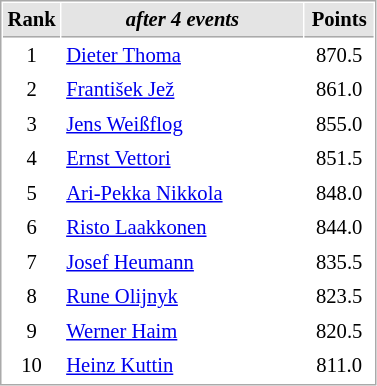<table cellspacing="1" cellpadding="3" style="border:1px solid #AAAAAA;font-size:86%">
<tr bgcolor="#E4E4E4">
<th style="border-bottom:1px solid #AAAAAA" width=10>Rank</th>
<th style="border-bottom:1px solid #AAAAAA" width=155><em>after 4 events</em></th>
<th style="border-bottom:1px solid #AAAAAA" width=40>Points</th>
</tr>
<tr>
<td align=center>1</td>
<td> <a href='#'>Dieter Thoma</a></td>
<td align=center>870.5</td>
</tr>
<tr>
<td align=center>2</td>
<td> <a href='#'>František Jež</a></td>
<td align=center>861.0</td>
</tr>
<tr>
<td align=center>3</td>
<td> <a href='#'>Jens Weißflog</a></td>
<td align=center>855.0</td>
</tr>
<tr>
<td align=center>4</td>
<td> <a href='#'>Ernst Vettori</a></td>
<td align=center>851.5</td>
</tr>
<tr>
<td align=center>5</td>
<td> <a href='#'>Ari-Pekka Nikkola</a></td>
<td align=center>848.0</td>
</tr>
<tr>
<td align=center>6</td>
<td> <a href='#'>Risto Laakkonen</a></td>
<td align=center>844.0</td>
</tr>
<tr>
<td align=center>7</td>
<td> <a href='#'>Josef Heumann</a></td>
<td align=center>835.5</td>
</tr>
<tr>
<td align=center>8</td>
<td> <a href='#'>Rune Olijnyk</a></td>
<td align=center>823.5</td>
</tr>
<tr>
<td align=center>9</td>
<td> <a href='#'>Werner Haim</a></td>
<td align=center>820.5</td>
</tr>
<tr>
<td align=center>10</td>
<td> <a href='#'>Heinz Kuttin</a></td>
<td align=center>811.0</td>
</tr>
</table>
